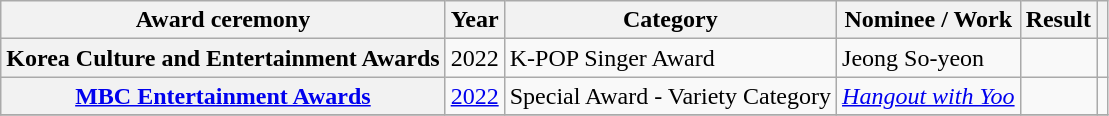<table class="wikitable plainrowheaders sortable">
<tr>
<th scope="col">Award ceremony</th>
<th scope="col">Year</th>
<th scope="col">Category</th>
<th scope="col">Nominee / Work</th>
<th scope="col">Result</th>
<th scope="col" class="unsortable"></th>
</tr>
<tr>
<th scope="row">Korea Culture and Entertainment Awards</th>
<td>2022</td>
<td>K-POP Singer Award</td>
<td>Jeong So-yeon</td>
<td></td>
<td style="text-align:center"></td>
</tr>
<tr>
<th scope="row"><a href='#'>MBC Entertainment Awards</a></th>
<td><a href='#'>2022</a></td>
<td>Special Award - Variety Category</td>
<td><em><a href='#'>Hangout with Yoo</a></em></td>
<td></td>
<td style="text-align:center"></td>
</tr>
<tr>
</tr>
</table>
